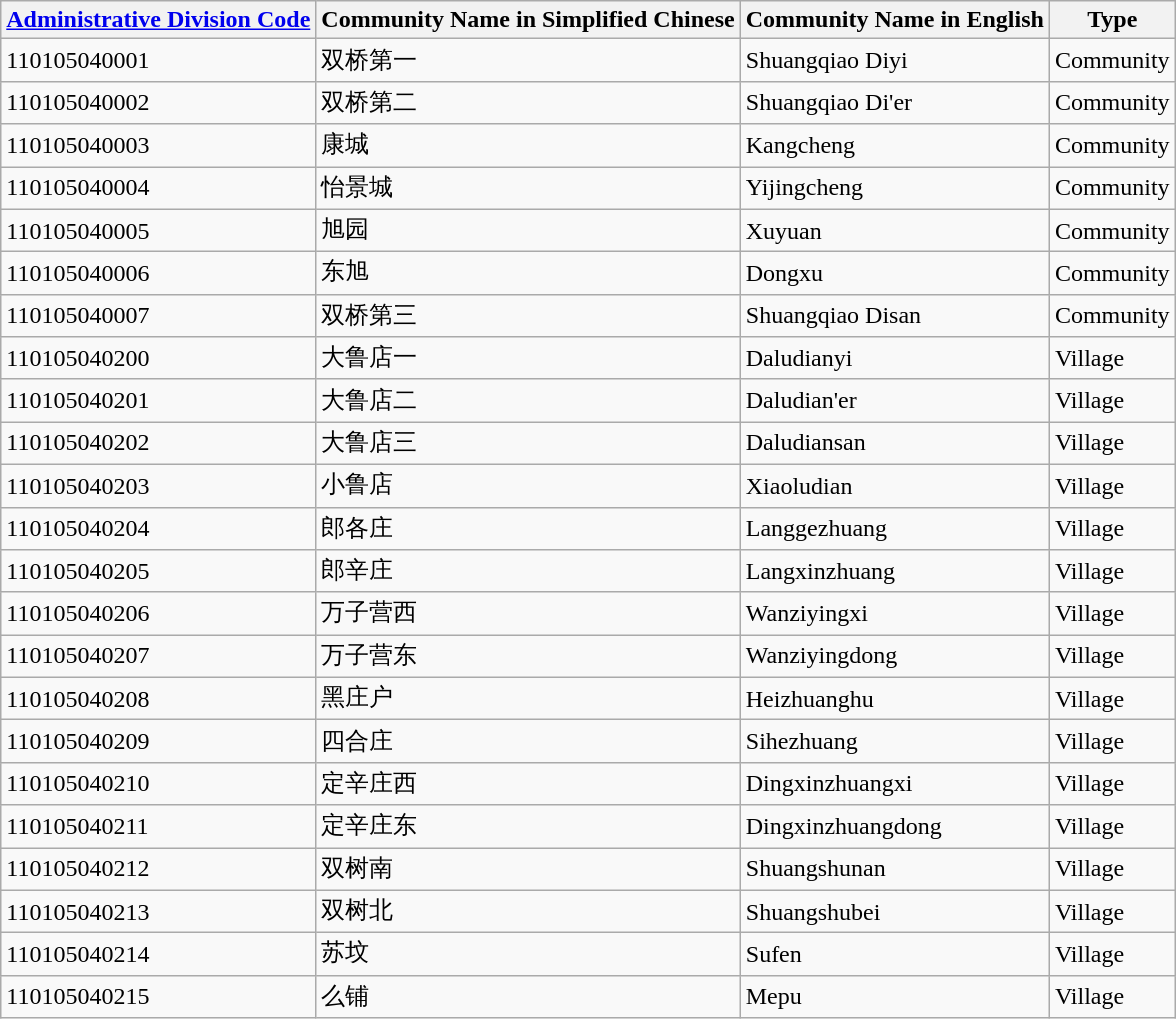<table class="wikitable sortable">
<tr>
<th><a href='#'>Administrative Division Code</a></th>
<th>Community Name in Simplified Chinese</th>
<th>Community Name in English</th>
<th>Type</th>
</tr>
<tr>
<td>110105040001</td>
<td>双桥第一</td>
<td>Shuangqiao Diyi</td>
<td>Community</td>
</tr>
<tr>
<td>110105040002</td>
<td>双桥第二</td>
<td>Shuangqiao Di'er</td>
<td>Community</td>
</tr>
<tr>
<td>110105040003</td>
<td>康城</td>
<td>Kangcheng</td>
<td>Community</td>
</tr>
<tr>
<td>110105040004</td>
<td>怡景城</td>
<td>Yijingcheng</td>
<td>Community</td>
</tr>
<tr>
<td>110105040005</td>
<td>旭园</td>
<td>Xuyuan</td>
<td>Community</td>
</tr>
<tr>
<td>110105040006</td>
<td>东旭</td>
<td>Dongxu</td>
<td>Community</td>
</tr>
<tr>
<td>110105040007</td>
<td>双桥第三</td>
<td>Shuangqiao Disan</td>
<td>Community</td>
</tr>
<tr>
<td>110105040200</td>
<td>大鲁店一</td>
<td>Daludianyi</td>
<td>Village</td>
</tr>
<tr>
<td>110105040201</td>
<td>大鲁店二</td>
<td>Daludian'er</td>
<td>Village</td>
</tr>
<tr>
<td>110105040202</td>
<td>大鲁店三</td>
<td>Daludiansan</td>
<td>Village</td>
</tr>
<tr>
<td>110105040203</td>
<td>小鲁店</td>
<td>Xiaoludian</td>
<td>Village</td>
</tr>
<tr>
<td>110105040204</td>
<td>郎各庄</td>
<td>Langgezhuang</td>
<td>Village</td>
</tr>
<tr>
<td>110105040205</td>
<td>郎辛庄</td>
<td>Langxinzhuang</td>
<td>Village</td>
</tr>
<tr>
<td>110105040206</td>
<td>万子营西</td>
<td>Wanziyingxi</td>
<td>Village</td>
</tr>
<tr>
<td>110105040207</td>
<td>万子营东</td>
<td>Wanziyingdong</td>
<td>Village</td>
</tr>
<tr>
<td>110105040208</td>
<td>黑庄户</td>
<td>Heizhuanghu</td>
<td>Village</td>
</tr>
<tr>
<td>110105040209</td>
<td>四合庄</td>
<td>Sihezhuang</td>
<td>Village</td>
</tr>
<tr>
<td>110105040210</td>
<td>定辛庄西</td>
<td>Dingxinzhuangxi</td>
<td>Village</td>
</tr>
<tr>
<td>110105040211</td>
<td>定辛庄东</td>
<td>Dingxinzhuangdong</td>
<td>Village</td>
</tr>
<tr>
<td>110105040212</td>
<td>双树南</td>
<td>Shuangshunan</td>
<td>Village</td>
</tr>
<tr>
<td>110105040213</td>
<td>双树北</td>
<td>Shuangshubei</td>
<td>Village</td>
</tr>
<tr>
<td>110105040214</td>
<td>苏坟</td>
<td>Sufen</td>
<td>Village</td>
</tr>
<tr>
<td>110105040215</td>
<td>么铺</td>
<td>Mepu</td>
<td>Village</td>
</tr>
</table>
